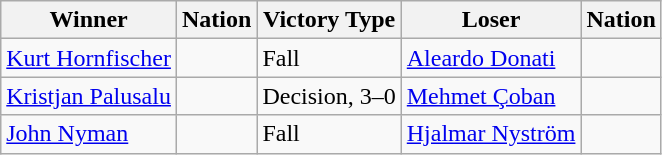<table class="wikitable sortable" style="text-align:left;">
<tr>
<th>Winner</th>
<th>Nation</th>
<th>Victory Type</th>
<th>Loser</th>
<th>Nation</th>
</tr>
<tr>
<td><a href='#'>Kurt Hornfischer</a></td>
<td></td>
<td>Fall</td>
<td><a href='#'>Aleardo Donati</a></td>
<td></td>
</tr>
<tr>
<td><a href='#'>Kristjan Palusalu</a></td>
<td></td>
<td>Decision, 3–0</td>
<td><a href='#'>Mehmet Çoban</a></td>
<td></td>
</tr>
<tr>
<td><a href='#'>John Nyman</a></td>
<td></td>
<td>Fall</td>
<td><a href='#'>Hjalmar Nyström</a></td>
<td></td>
</tr>
</table>
